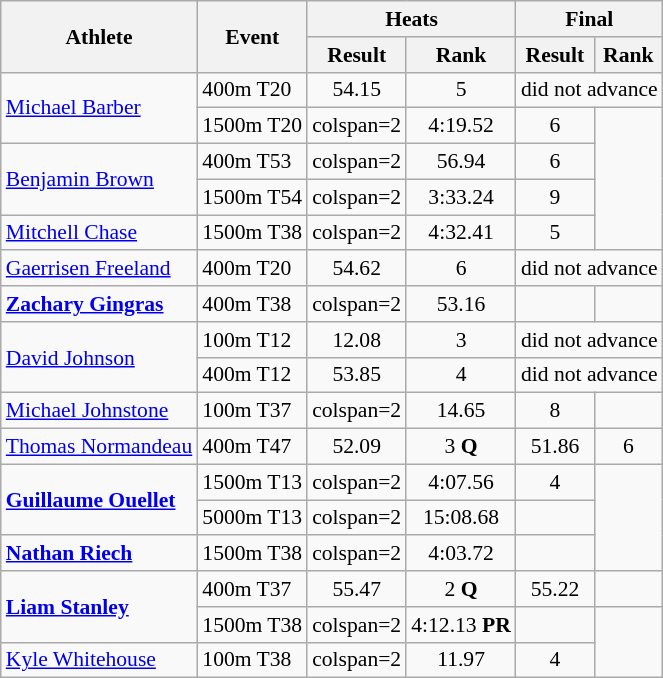<table class=wikitable style="font-size:90%">
<tr>
<th rowspan="2">Athlete</th>
<th rowspan="2">Event</th>
<th colspan="2">Heats</th>
<th colspan="3">Final</th>
</tr>
<tr>
<th>Result</th>
<th>Rank</th>
<th>Result</th>
<th>Rank</th>
</tr>
<tr align=center>
<td align=left rowspan=2><a href='#'>Michael Barber</a></td>
<td align=left>400m T20</td>
<td>54.15</td>
<td>5</td>
<td colspan=2>did not advance</td>
</tr>
<tr align=center>
<td align=left>1500m T20</td>
<td>colspan=2 </td>
<td>4:19.52</td>
<td>6</td>
</tr>
<tr align=center>
<td align=left rowspan=2><a href='#'>Benjamin Brown</a></td>
<td align=left>400m T53</td>
<td>colspan=2 </td>
<td>56.94</td>
<td>6</td>
</tr>
<tr align=center>
<td align=left>1500m T54</td>
<td>colspan=2 </td>
<td>3:33.24</td>
<td>9</td>
</tr>
<tr align=center>
<td align=left><a href='#'>Mitchell Chase</a></td>
<td align=left>1500m T38</td>
<td>colspan=2 </td>
<td>4:32.41</td>
<td>5</td>
</tr>
<tr align=center>
<td align=left><a href='#'>Gaerrisen Freeland</a></td>
<td align=left>400m T20</td>
<td>54.62</td>
<td>6</td>
<td colspan=2>did not advance</td>
</tr>
<tr align=center>
<td align=left><strong><a href='#'>Zachary Gingras</a></strong></td>
<td align=left>400m T38</td>
<td>colspan=2 </td>
<td>53.16</td>
<td></td>
</tr>
<tr align=center>
<td align=left rowspan=2><a href='#'>David Johnson</a></td>
<td align=left>100m T12</td>
<td>12.08</td>
<td>3</td>
<td colspan=2>did not advance</td>
</tr>
<tr align=center>
<td align=left>400m T12</td>
<td>53.85</td>
<td>4</td>
<td colspan=2>did not advance</td>
</tr>
<tr align=center>
<td align=left><a href='#'>Michael Johnstone</a></td>
<td align=left>100m T37</td>
<td>colspan=2 </td>
<td>14.65</td>
<td>8</td>
</tr>
<tr align=center>
<td align=left><a href='#'>Thomas Normandeau</a></td>
<td align=left>400m T47</td>
<td>52.09</td>
<td>3 <strong>Q</strong></td>
<td>51.86</td>
<td>6</td>
</tr>
<tr align=center>
<td align=left rowspan=2><strong><a href='#'>Guillaume Ouellet</a></strong></td>
<td align=left>1500m T13</td>
<td>colspan=2 </td>
<td>4:07.56</td>
<td>4</td>
</tr>
<tr align=center>
<td align=left>5000m T13</td>
<td>colspan=2 </td>
<td>15:08.68</td>
<td></td>
</tr>
<tr align=center>
<td align=left><strong><a href='#'>Nathan Riech</a></strong></td>
<td align=left>1500m T38</td>
<td>colspan=2 </td>
<td>4:03.72</td>
<td></td>
</tr>
<tr align=center>
<td align=left rowspan=2><strong><a href='#'>Liam Stanley</a></strong></td>
<td align=left>400m T37</td>
<td>55.47</td>
<td>2 <strong>Q</strong></td>
<td>55.22</td>
<td></td>
</tr>
<tr align=center>
<td align=left>1500m T38</td>
<td>colspan=2 </td>
<td>4:12.13 <strong>PR</strong></td>
<td></td>
</tr>
<tr align=center>
<td align=left><a href='#'>Kyle Whitehouse</a></td>
<td align=left>100m T38</td>
<td>colspan=2 </td>
<td>11.97</td>
<td>4</td>
</tr>
</table>
